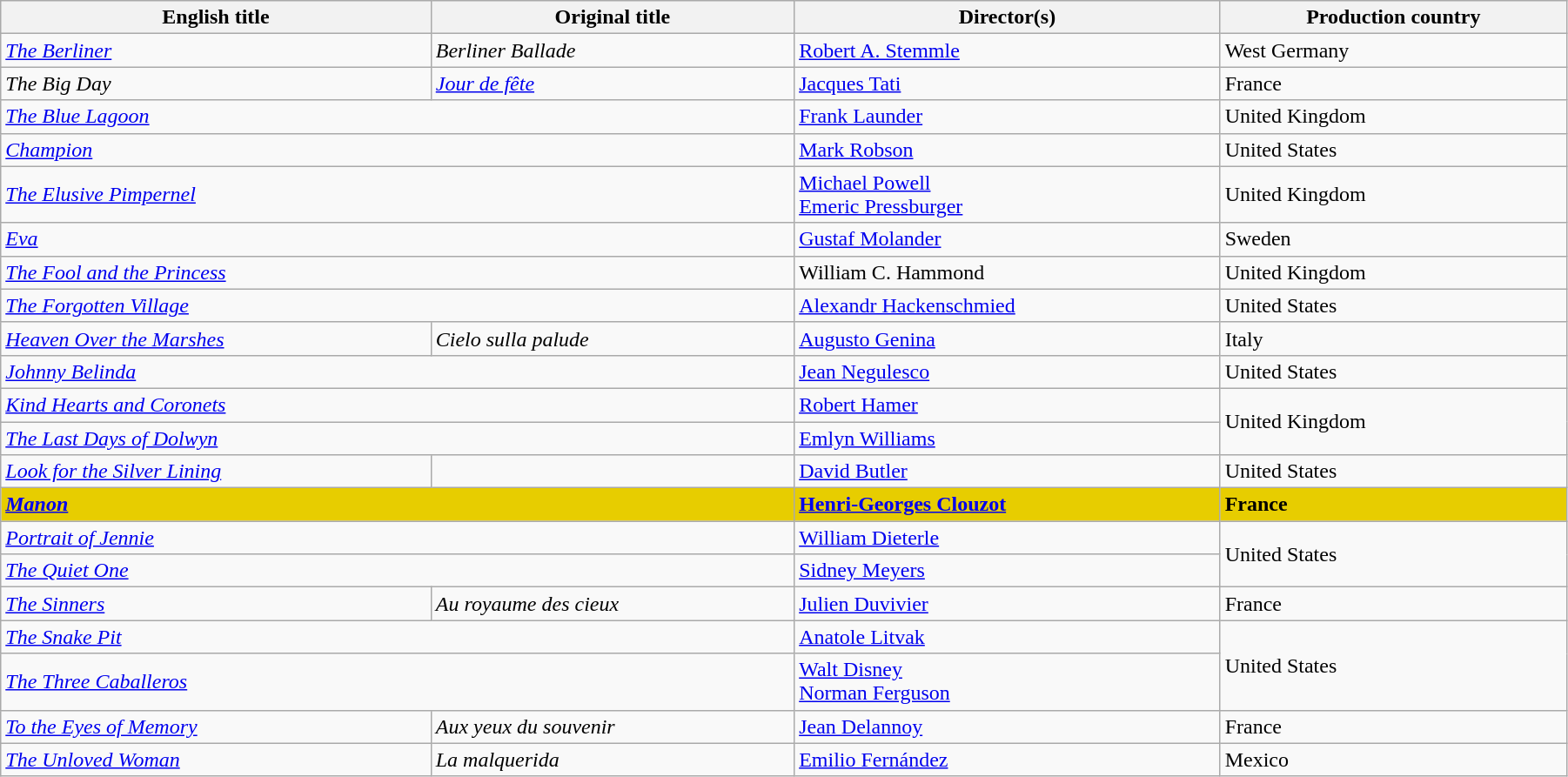<table class="wikitable" width="95%">
<tr>
<th>English title</th>
<th>Original title</th>
<th>Director(s)</th>
<th>Production country</th>
</tr>
<tr>
<td><em><a href='#'>The Berliner</a></em></td>
<td><em>Berliner Ballade</em></td>
<td><a href='#'>Robert A. Stemmle</a></td>
<td>West Germany</td>
</tr>
<tr>
<td><em>The Big Day</em></td>
<td><em><a href='#'>Jour de fête</a></em></td>
<td><a href='#'>Jacques Tati</a></td>
<td>France</td>
</tr>
<tr>
<td colspan="2"><a href='#'><em>The Blue Lagoon</em></a></td>
<td><a href='#'>Frank Launder</a></td>
<td>United Kingdom</td>
</tr>
<tr>
<td colspan="2"><em><a href='#'>Champion</a></em></td>
<td><a href='#'>Mark Robson</a></td>
<td>United States</td>
</tr>
<tr>
<td colspan="2"><a href='#'><em>The Elusive Pimpernel</em></a></td>
<td><a href='#'>Michael Powell</a><br><a href='#'>Emeric Pressburger</a></td>
<td>United Kingdom</td>
</tr>
<tr>
<td colspan="2"><em><a href='#'>Eva</a></em></td>
<td><a href='#'>Gustaf Molander</a></td>
<td>Sweden</td>
</tr>
<tr>
<td colspan="2"><em><a href='#'>The Fool and the Princess</a></em></td>
<td>William C. Hammond</td>
<td>United Kingdom</td>
</tr>
<tr>
<td colspan="2"><em><a href='#'>The Forgotten Village</a></em></td>
<td><a href='#'>Alexandr Hackenschmied</a></td>
<td>United States</td>
</tr>
<tr>
<td><em><a href='#'>Heaven Over the Marshes</a></em></td>
<td><em>Cielo sulla palude</em></td>
<td><a href='#'>Augusto Genina</a></td>
<td>Italy</td>
</tr>
<tr>
<td colspan="2"><em><a href='#'>Johnny Belinda</a></em></td>
<td><a href='#'>Jean Negulesco</a></td>
<td>United States</td>
</tr>
<tr>
<td colspan="2"><em><a href='#'>Kind Hearts and Coronets</a></em></td>
<td><a href='#'>Robert Hamer</a></td>
<td rowspan="2">United Kingdom</td>
</tr>
<tr>
<td colspan="2"><em><a href='#'>The Last Days of Dolwyn</a></em></td>
<td><a href='#'>Emlyn Williams</a></td>
</tr>
<tr>
<td><a href='#'><em>Look for the Silver Lining</em></a></td>
<td></td>
<td><a href='#'>David Butler</a></td>
<td>United States</td>
</tr>
<tr style="background:#E7CD00;">
<td colspan="2"><strong><em><a href='#'>Manon</a></em></strong></td>
<td><strong><a href='#'>Henri-Georges Clouzot</a></strong></td>
<td><strong>France</strong></td>
</tr>
<tr>
<td colspan="2"><em><a href='#'>Portrait of Jennie</a></em></td>
<td><a href='#'>William Dieterle</a></td>
<td rowspan="2">United States</td>
</tr>
<tr>
<td colspan="2"><em><a href='#'>The Quiet One</a></em></td>
<td><a href='#'>Sidney Meyers</a></td>
</tr>
<tr>
<td><em><a href='#'>The Sinners</a></em></td>
<td><em>Au royaume des cieux</em></td>
<td><a href='#'>Julien Duvivier</a></td>
<td>France</td>
</tr>
<tr>
<td colspan="2"><em><a href='#'>The Snake Pit</a></em></td>
<td><a href='#'>Anatole Litvak</a></td>
<td rowspan="2">United States</td>
</tr>
<tr>
<td colspan="2"><em><a href='#'>The Three Caballeros</a></em></td>
<td><a href='#'>Walt Disney</a><br><a href='#'>Norman Ferguson</a></td>
</tr>
<tr>
<td><em><a href='#'>To the Eyes of Memory</a></em></td>
<td><em>Aux yeux du souvenir</em></td>
<td><a href='#'>Jean Delannoy</a></td>
<td>France</td>
</tr>
<tr>
<td><em><a href='#'>The Unloved Woman</a></em></td>
<td><em>La malquerida</em></td>
<td><a href='#'>Emilio Fernández</a></td>
<td>Mexico</td>
</tr>
</table>
